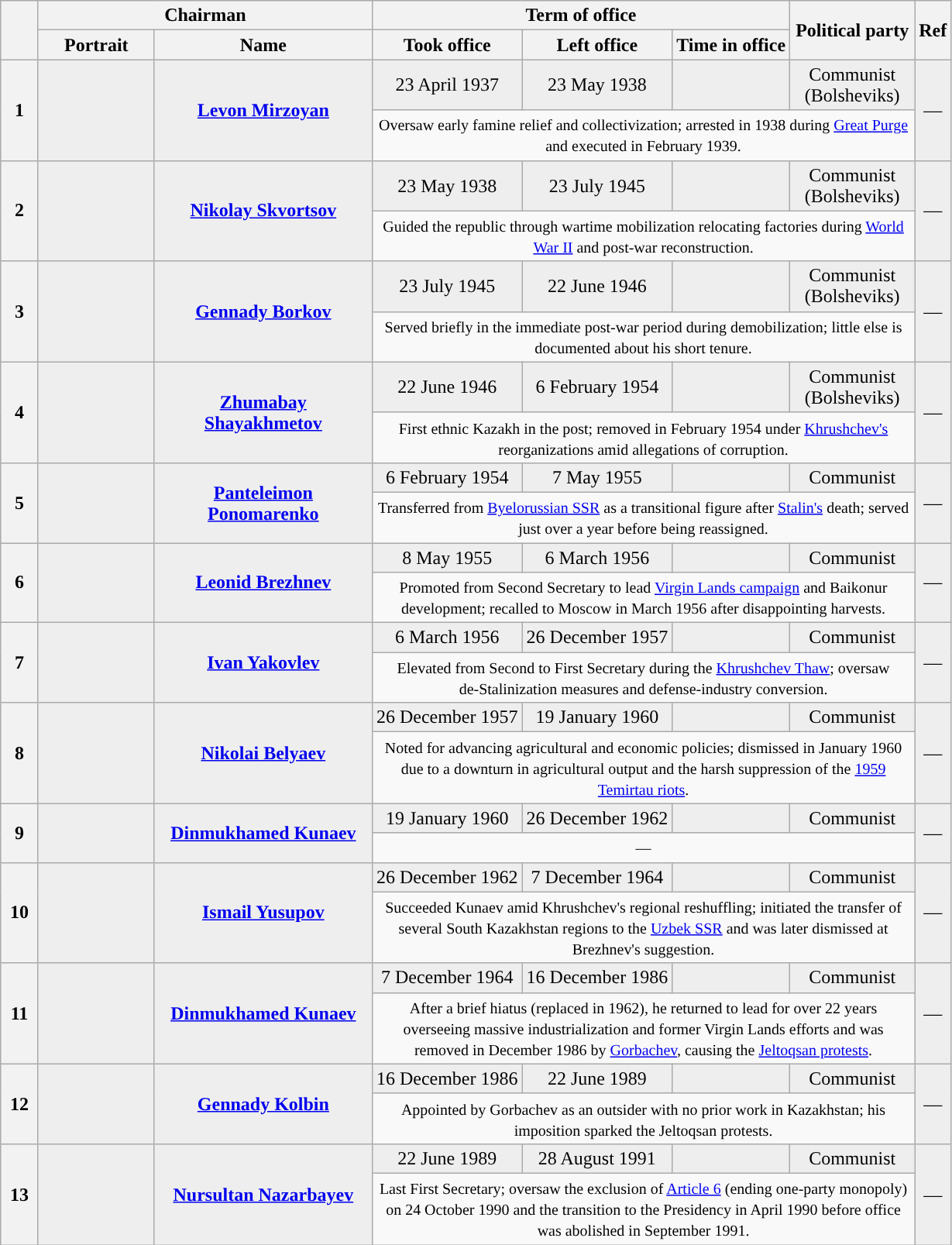<table class="wikitable"  style="text-align:center">
<tr>
<th rowspan=2 style="width:25px;"></th>
<th colspan=2 style="width:280px;">Chairman<br></th>
<th colspan="3">Term of office</th>
<th rowspan="2" style="width:100px;">Political party</th>
<th rowspan=2 style="width:20px;">Ref</th>
</tr>
<tr>
<th>Portrait</th>
<th width=180px>Name</th>
<th>Took office</th>
<th>Left office</th>
<th>Time in office</th>
</tr>
<tr bgcolor=#EEEEEE>
<th rowspan=2 style="background:">1</th>
<td rowspan=2></td>
<td rowspan=2><strong><a href='#'>Levon Mirzoyan</a></strong><br></td>
<td>23 April 1937</td>
<td>23 May 1938</td>
<td></td>
<td style="background:"><span>Communist<br>(Bolsheviks)</span></td>
<td rowspan=2>—</td>
</tr>
<tr>
<td colspan="4" align="center" style="width:160px;"><small>Oversaw early famine relief and collectivization; arrested in 1938 during <a href='#'>Great Purge</a> and executed in February 1939.</small></td>
</tr>
<tr bgcolor=#EEEEEE>
<th rowspan=2 style="background:">2</th>
<td rowspan=2></td>
<td rowspan=2><strong><a href='#'>Nikolay Skvortsov</a></strong><br></td>
<td>23 May 1938</td>
<td>23 July 1945</td>
<td></td>
<td style="background:"><span>Communist<br>(Bolsheviks)</span></td>
<td rowspan=2>—</td>
</tr>
<tr>
<td colspan="4" align="center" style="width:160px;"><small>Guided the republic through wartime mobilization relocating factories during <a href='#'>World War II</a> and post‑war reconstruction.</small></td>
</tr>
<tr bgcolor=#EEEEEE>
<th rowspan=2 style="background:">3</th>
<td rowspan=2></td>
<td rowspan=2><strong><a href='#'>Gennady Borkov</a></strong><br></td>
<td>23 July 1945</td>
<td>22 June 1946</td>
<td></td>
<td style="background:"><span>Communist<br>(Bolsheviks)</span></td>
<td rowspan=2>—</td>
</tr>
<tr>
<td colspan="4" align="center" style="width:160px;"><small>Served briefly in the immediate post‑war period during demobilization; little else is documented about his short tenure.</small></td>
</tr>
<tr bgcolor=#EEEEEE>
<th rowspan=2 style="background:">4</th>
<td rowspan=2></td>
<td rowspan=2><strong><a href='#'>Zhumabay Shayakhmetov</a></strong><br></td>
<td>22 June 1946</td>
<td>6 February 1954</td>
<td></td>
<td style="background:"><span>Communist<br>(Bolsheviks)</span></td>
<td rowspan=2>—</td>
</tr>
<tr>
<td colspan="4" align="center" style="width:160px;"><small>First ethnic Kazakh in the post; removed in February 1954 under <a href='#'>Khrushchev's</a> reorganizations amid allegations of corruption.</small></td>
</tr>
<tr bgcolor=#EEEEEE>
<th rowspan=2 style="background:">5</th>
<td rowspan=2></td>
<td rowspan=2><strong><a href='#'>Panteleimon Ponomarenko</a></strong><br></td>
<td>6 February 1954</td>
<td>7 May 1955</td>
<td></td>
<td style="background:"><span>Communist</span></td>
<td rowspan=2>—</td>
</tr>
<tr>
<td colspan="4" align="center" style="width:160px;"><small>Transferred from <a href='#'>Byelorussian SSR</a> as a transitional figure after <a href='#'>Stalin's</a> death; served just over a year before being reassigned.</small></td>
</tr>
<tr bgcolor=#EEEEEE>
<th rowspan=2 style="background:">6</th>
<td rowspan=2></td>
<td rowspan=2><strong><a href='#'>Leonid Brezhnev</a></strong><br></td>
<td>8 May 1955</td>
<td>6 March 1956</td>
<td></td>
<td style="background:"><span>Communist</span></td>
<td rowspan=2>—</td>
</tr>
<tr>
<td colspan="4" align="center" style="width:160px;"><small>Promoted from Second Secretary to lead <a href='#'>Virgin Lands campaign</a> and Baikonur development; recalled to Moscow in March 1956 after disappointing harvests.</small></td>
</tr>
<tr bgcolor=#EEEEEE>
<th rowspan=2 style="background:">7</th>
<td rowspan=2></td>
<td rowspan=2><strong><a href='#'>Ivan Yakovlev</a></strong><br></td>
<td>6 March 1956</td>
<td>26 December 1957</td>
<td></td>
<td style="background:"><span>Communist</span></td>
<td rowspan=2>—</td>
</tr>
<tr>
<td colspan="4" align="center" style="width:160px;"><small>Elevated from Second to First Secretary during the <a href='#'>Khrushchev Thaw</a>; oversaw de‑Stalinization measures and defense‑industry conversion.</small></td>
</tr>
<tr bgcolor=#EEEEEE>
<th rowspan=2 style="background:">8</th>
<td rowspan=2></td>
<td rowspan=2><strong><a href='#'>Nikolai Belyaev</a></strong><br></td>
<td>26 December 1957</td>
<td>19 January 1960</td>
<td></td>
<td style="background:"><span>Communist</span></td>
<td rowspan=2>—</td>
</tr>
<tr>
<td colspan="4" align="center" style="width:160px;"><small>Noted for advancing agricultural and economic policies; dismissed in January 1960 due to a downturn in agricultural output and the harsh suppression of the <a href='#'>1959 Temirtau riots</a>.</small></td>
</tr>
<tr bgcolor=#EEEEEE>
<th rowspan=2 style="background:">9</th>
<td rowspan=2></td>
<td rowspan=2><strong><a href='#'>Dinmukhamed Kunaev</a></strong><br></td>
<td>19 January 1960</td>
<td>26 December 1962</td>
<td></td>
<td style="background:"><span>Communist</span></td>
<td rowspan=2>—</td>
</tr>
<tr>
<td colspan="4" align="center" style="width:160px;"><small>—</small></td>
</tr>
<tr bgcolor=#EEEEEE>
<th rowspan=2 style="background:">10</th>
<td rowspan=2></td>
<td rowspan=2><strong><a href='#'>Ismail Yusupov</a></strong><br></td>
<td>26 December 1962</td>
<td>7 December 1964</td>
<td></td>
<td style="background:"><span>Communist</span></td>
<td rowspan=2>—</td>
</tr>
<tr>
<td colspan="4" align="center" style="width:160px;"><small>Succeeded Kunaev amid Khrushchev's regional reshuffling; initiated the transfer of several South Kazakhstan regions to the <a href='#'>Uzbek SSR</a> and was later dismissed at Brezhnev's suggestion.</small></td>
</tr>
<tr bgcolor=#EEEEEE>
<th rowspan=2 style="background:">11</th>
<td rowspan=2></td>
<td rowspan=2><strong><a href='#'>Dinmukhamed Kunaev</a></strong><br></td>
<td>7 December 1964</td>
<td>16 December 1986</td>
<td></td>
<td style="background:"><span>Communist</span></td>
<td rowspan=2>—</td>
</tr>
<tr>
<td colspan="4" align="center" style="width:160px;"><small>After a brief hiatus (replaced in 1962), he returned to lead for over 22 years overseeing massive industrialization and former Virgin Lands efforts and was removed in December 1986 by <a href='#'>Gorbachev</a>, causing the <a href='#'>Jeltoqsan protests</a>.</small></td>
</tr>
<tr bgcolor=#EEEEEE>
<th rowspan=2 style="background:">12</th>
<td rowspan=2></td>
<td rowspan=2><strong><a href='#'>Gennady Kolbin</a></strong><br></td>
<td>16 December 1986</td>
<td>22 June 1989</td>
<td></td>
<td style="background:"><span>Communist</span></td>
<td rowspan=2>—</td>
</tr>
<tr>
<td colspan="4" align="center" style="width:160px;"><small>Appointed by Gorbachev as an outsider with no prior work in Kazakhstan; his imposition sparked the Jeltoqsan protests.</small></td>
</tr>
<tr bgcolor=#EEEEEE>
<th rowspan=2 style="background:">13</th>
<td rowspan=2></td>
<td rowspan=2><strong><a href='#'>Nursultan Nazarbayev</a></strong><br></td>
<td>22 June 1989</td>
<td>28 August 1991</td>
<td></td>
<td style="background:"><span>Communist</span></td>
<td rowspan=2>—</td>
</tr>
<tr>
<td colspan="4" align="center" style="width:160px;"><small>Last First Secretary; oversaw the exclusion of <a href='#'>Article 6</a> (ending one‑party monopoly) on 24 October 1990 and the transition to the Presidency in April 1990 before office was abolished in September 1991.</small></td>
</tr>
</table>
